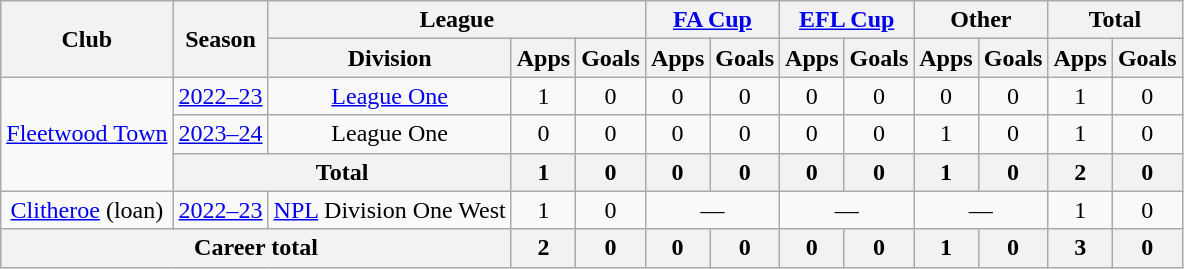<table class=wikitable style="text-align: center;">
<tr>
<th rowspan=2>Club</th>
<th rowspan=2>Season</th>
<th colspan=3>League</th>
<th colspan=2><a href='#'>FA Cup</a></th>
<th colspan=2><a href='#'>EFL Cup</a></th>
<th colspan=2>Other</th>
<th colspan=2>Total</th>
</tr>
<tr>
<th>Division</th>
<th>Apps</th>
<th>Goals</th>
<th>Apps</th>
<th>Goals</th>
<th>Apps</th>
<th>Goals</th>
<th>Apps</th>
<th>Goals</th>
<th>Apps</th>
<th>Goals</th>
</tr>
<tr>
<td rowspan="3"><a href='#'>Fleetwood Town</a></td>
<td><a href='#'>2022–23</a></td>
<td><a href='#'>League One</a></td>
<td>1</td>
<td>0</td>
<td>0</td>
<td>0</td>
<td>0</td>
<td>0</td>
<td>0</td>
<td>0</td>
<td>1</td>
<td>0</td>
</tr>
<tr>
<td><a href='#'>2023–24</a></td>
<td>League One</td>
<td>0</td>
<td>0</td>
<td>0</td>
<td>0</td>
<td>0</td>
<td>0</td>
<td>1</td>
<td>0</td>
<td>1</td>
<td>0</td>
</tr>
<tr>
<th colspan="2">Total</th>
<th>1</th>
<th>0</th>
<th>0</th>
<th>0</th>
<th>0</th>
<th>0</th>
<th>1</th>
<th>0</th>
<th>2</th>
<th>0</th>
</tr>
<tr>
<td><a href='#'>Clitheroe</a> (loan)</td>
<td><a href='#'>2022–23</a></td>
<td><a href='#'>NPL</a> Division One West</td>
<td>1</td>
<td>0</td>
<td colspan="2">—</td>
<td colspan="2">—</td>
<td colspan="2">—</td>
<td>1</td>
<td>0</td>
</tr>
<tr>
<th colspan=3>Career total</th>
<th>2</th>
<th>0</th>
<th>0</th>
<th>0</th>
<th>0</th>
<th>0</th>
<th>1</th>
<th>0</th>
<th>3</th>
<th>0</th>
</tr>
</table>
